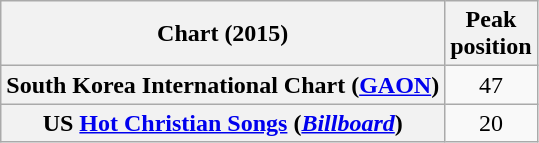<table class="wikitable sortable plainrowheaders" style="text-align:center">
<tr>
<th scope="col">Chart (2015)</th>
<th scope="col">Peak<br> position</th>
</tr>
<tr>
<th scope="row">South Korea International Chart (<a href='#'>GAON</a>)</th>
<td>47</td>
</tr>
<tr>
<th scope="row">US <a href='#'>Hot Christian Songs</a> (<em><a href='#'>Billboard</a></em>)</th>
<td>20</td>
</tr>
</table>
